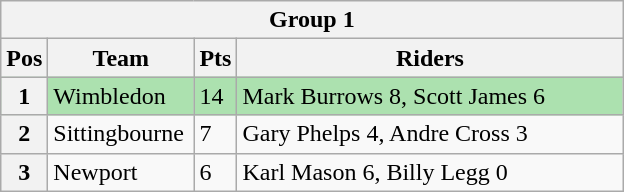<table class="wikitable">
<tr>
<th colspan="4">Group 1</th>
</tr>
<tr>
<th width=20>Pos</th>
<th width=90>Team</th>
<th width=20>Pts</th>
<th width=250>Riders</th>
</tr>
<tr style="background:#ACE1AF;">
<th>1</th>
<td>Wimbledon</td>
<td>14</td>
<td>Mark Burrows 8, Scott James 6</td>
</tr>
<tr>
<th>2</th>
<td>Sittingbourne</td>
<td>7</td>
<td>Gary Phelps 4, Andre Cross 3</td>
</tr>
<tr>
<th>3</th>
<td>Newport</td>
<td>6</td>
<td>Karl Mason 6, Billy Legg 0</td>
</tr>
</table>
